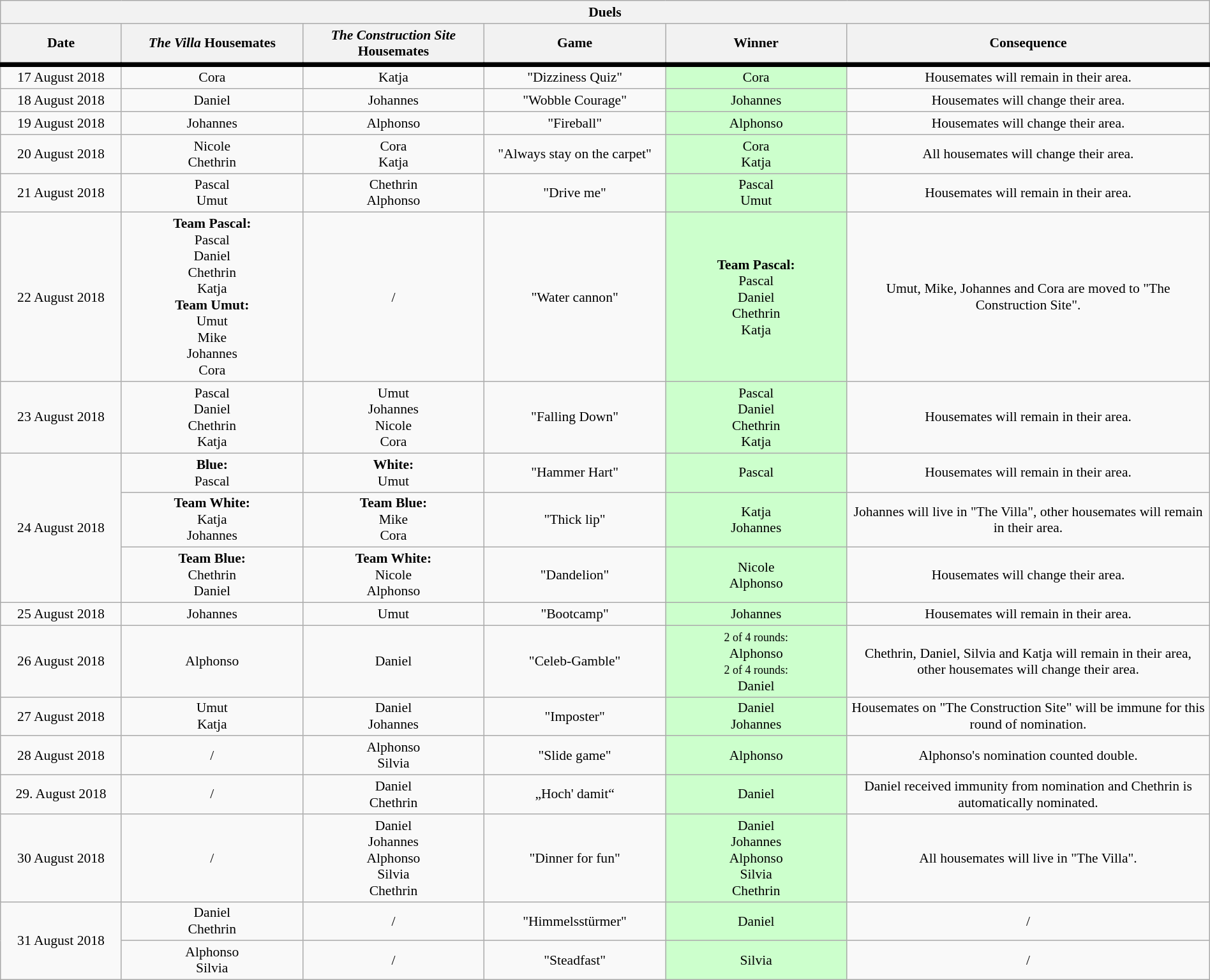<table class="wikitable" style="width:100%; text-align:center; font-size:90%;">
<tr>
<th colspan="6">Duels</th>
</tr>
<tr>
<th width="10%">Date</th>
<th width="15%"><em>The Villa</em> Housemates</th>
<th width="15%"><em>The Construction Site</em> Housemates</th>
<th width="15%">Game</th>
<th width="15%">Winner</th>
<th width="30%">Consequence</th>
</tr>
<tr style="border-top:5px solid #000000;">
<td>17 August 2018</td>
<td>Cora</td>
<td>Katja</td>
<td>"Dizziness Quiz"</td>
<td style="background:#cfc;">Cora</td>
<td>Housemates will remain in their area.</td>
</tr>
<tr>
<td>18 August 2018</td>
<td>Daniel</td>
<td>Johannes</td>
<td>"Wobble Courage"</td>
<td style="background:#cfc;">Johannes</td>
<td>Housemates will change their area.</td>
</tr>
<tr>
<td>19 August 2018</td>
<td>Johannes</td>
<td>Alphonso</td>
<td>"Fireball"</td>
<td style="background:#cfc;">Alphonso</td>
<td>Housemates will change their area.</td>
</tr>
<tr>
<td>20 August 2018</td>
<td>Nicole<br>Chethrin</td>
<td>Cora<br>Katja</td>
<td>"Always stay on the carpet"</td>
<td style="background:#cfc;">Cora<br>Katja</td>
<td>All housemates will change their area.</td>
</tr>
<tr>
<td>21 August 2018</td>
<td>Pascal<br>Umut</td>
<td>Chethrin<br>Alphonso</td>
<td>"Drive me"</td>
<td style="background:#cfc;">Pascal<br>Umut</td>
<td>Housemates will remain in their area.</td>
</tr>
<tr>
<td>22 August 2018</td>
<td><strong>Team Pascal:</strong><br>Pascal<br>Daniel<br>Chethrin<br>Katja<br><strong>Team Umut:</strong><br>Umut<br>Mike<br>Johannes<br>Cora</td>
<td>/</td>
<td>"Water cannon"</td>
<td style="background:#cfc;"><strong>Team Pascal:</strong><br>Pascal<br>Daniel<br>Chethrin<br>Katja</td>
<td>Umut, Mike, Johannes and Cora are moved to "The Construction Site".</td>
</tr>
<tr>
<td>23 August 2018</td>
<td>Pascal<br>Daniel<br>Chethrin<br>Katja</td>
<td>Umut<br>Johannes<br>Nicole<br>Cora</td>
<td>"Falling Down"</td>
<td style="background:#cfc;">Pascal<br>Daniel<br>Chethrin<br>Katja</td>
<td>Housemates will remain in their area.</td>
</tr>
<tr>
<td rowspan="3">24 August 2018</td>
<td><strong>Blue:</strong><br>Pascal</td>
<td><strong>White:</strong><br>Umut</td>
<td>"Hammer Hart"</td>
<td style="background:#cfc;">Pascal</td>
<td>Housemates will remain in their area.</td>
</tr>
<tr>
<td><strong>Team White:</strong><br>Katja<br>Johannes</td>
<td><strong>Team Blue:</strong><br>Mike<br>Cora</td>
<td>"Thick lip"</td>
<td style="background:#cfc;">Katja<br>Johannes</td>
<td>Johannes will live in "The Villa", other housemates will remain in their area.</td>
</tr>
<tr>
<td><strong>Team Blue:</strong><br>Chethrin<br>Daniel</td>
<td><strong>Team White:</strong><br>Nicole<br>Alphonso</td>
<td>"Dandelion"</td>
<td style="background:#cfc;">Nicole<br>Alphonso</td>
<td>Housemates will change their area.</td>
</tr>
<tr>
<td>25 August 2018</td>
<td>Johannes</td>
<td>Umut</td>
<td>"Bootcamp"</td>
<td style="background:#cfc;">Johannes</td>
<td>Housemates will remain in their area.</td>
</tr>
<tr>
<td>26 August 2018</td>
<td>Alphonso</td>
<td>Daniel</td>
<td>"Celeb-Gamble"</td>
<td style="background:#cfc;"><small>2 of 4 rounds:</small><br>Alphonso<br><small>2 of 4 rounds:</small><br>Daniel</td>
<td>Chethrin, Daniel, Silvia and Katja will remain in their area, other housemates will change their area.</td>
</tr>
<tr>
<td>27 August 2018</td>
<td>Umut<br>Katja</td>
<td>Daniel<br>Johannes</td>
<td>"Imposter"</td>
<td style="background:#cfc;">Daniel<br>Johannes</td>
<td>Housemates on "The Construction Site" will be immune for this round of nomination.</td>
</tr>
<tr>
<td>28 August 2018</td>
<td>/</td>
<td>Alphonso<br>Silvia</td>
<td>"Slide game"</td>
<td style="background:#cfc;">Alphonso</td>
<td>Alphonso's nomination counted double.</td>
</tr>
<tr>
<td>29. August 2018</td>
<td>/</td>
<td>Daniel<br>Chethrin</td>
<td>„Hoch' damit“</td>
<td style="background:#cfc;">Daniel</td>
<td>Daniel received immunity from nomination and Chethrin is automatically nominated.</td>
</tr>
<tr>
<td>30 August 2018</td>
<td>/</td>
<td>Daniel<br>Johannes<br>Alphonso<br>Silvia<br>Chethrin</td>
<td>"Dinner for fun"</td>
<td style="background:#cfc;">Daniel<br>Johannes<br>Alphonso<br>Silvia<br>Chethrin</td>
<td>All housemates will live in "The Villa".</td>
</tr>
<tr>
<td rowspan="2">31 August 2018</td>
<td>Daniel<br>Chethrin</td>
<td>/</td>
<td>"Himmelsstürmer"</td>
<td style="background:#cfc;">Daniel</td>
<td>/</td>
</tr>
<tr>
<td>Alphonso<br>Silvia</td>
<td>/</td>
<td>"Steadfast"</td>
<td style="background:#cfc;">Silvia</td>
<td>/</td>
</tr>
</table>
